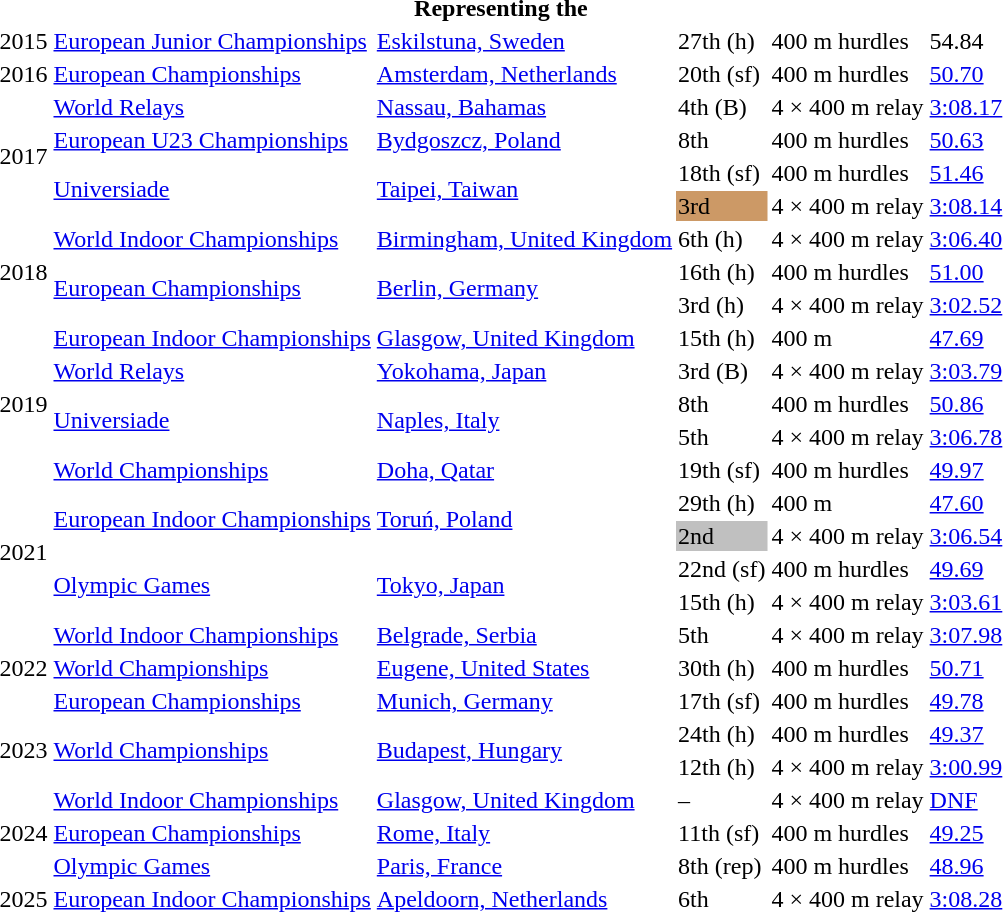<table>
<tr>
<th colspan="6">Representing the </th>
</tr>
<tr>
<td>2015</td>
<td><a href='#'>European Junior Championships</a></td>
<td><a href='#'>Eskilstuna, Sweden</a></td>
<td>27th (h)</td>
<td>400 m hurdles</td>
<td>54.84</td>
</tr>
<tr>
<td>2016</td>
<td><a href='#'>European Championships</a></td>
<td><a href='#'>Amsterdam, Netherlands</a></td>
<td>20th (sf)</td>
<td>400 m hurdles</td>
<td><a href='#'>50.70</a></td>
</tr>
<tr>
<td rowspan=4>2017</td>
<td><a href='#'>World Relays</a></td>
<td><a href='#'>Nassau, Bahamas</a></td>
<td>4th (B)</td>
<td>4 × 400 m relay</td>
<td><a href='#'>3:08.17</a></td>
</tr>
<tr>
<td><a href='#'>European U23 Championships</a></td>
<td><a href='#'>Bydgoszcz, Poland</a></td>
<td>8th</td>
<td>400 m hurdles</td>
<td><a href='#'>50.63</a></td>
</tr>
<tr>
<td rowspan=2><a href='#'>Universiade</a></td>
<td rowspan=2><a href='#'>Taipei, Taiwan</a></td>
<td>18th (sf)</td>
<td>400 m hurdles</td>
<td><a href='#'>51.46</a></td>
</tr>
<tr>
<td bgcolor=cc9966>3rd</td>
<td>4 × 400 m relay</td>
<td><a href='#'>3:08.14</a></td>
</tr>
<tr>
<td rowspan=3>2018</td>
<td><a href='#'>World Indoor Championships</a></td>
<td><a href='#'>Birmingham, United Kingdom</a></td>
<td>6th (h)</td>
<td>4 × 400 m relay</td>
<td><a href='#'>3:06.40</a></td>
</tr>
<tr>
<td rowspan=2><a href='#'>European Championships</a></td>
<td rowspan=2><a href='#'>Berlin, Germany</a></td>
<td>16th (h)</td>
<td>400 m hurdles</td>
<td><a href='#'>51.00</a></td>
</tr>
<tr>
<td>3rd (h)</td>
<td>4 × 400 m relay</td>
<td><a href='#'>3:02.52</a></td>
</tr>
<tr>
<td rowspan=5>2019</td>
<td><a href='#'>European Indoor Championships</a></td>
<td><a href='#'>Glasgow, United Kingdom</a></td>
<td>15th (h)</td>
<td>400 m</td>
<td><a href='#'>47.69</a></td>
</tr>
<tr>
<td><a href='#'>World Relays</a></td>
<td><a href='#'>Yokohama, Japan</a></td>
<td>3rd (B)</td>
<td>4 × 400 m relay</td>
<td><a href='#'>3:03.79</a></td>
</tr>
<tr>
<td rowspan=2><a href='#'>Universiade</a></td>
<td rowspan=2><a href='#'>Naples, Italy</a></td>
<td>8th</td>
<td>400 m hurdles</td>
<td><a href='#'>50.86</a></td>
</tr>
<tr>
<td>5th</td>
<td>4 × 400 m relay</td>
<td><a href='#'>3:06.78</a></td>
</tr>
<tr>
<td><a href='#'>World Championships</a></td>
<td><a href='#'>Doha, Qatar</a></td>
<td>19th (sf)</td>
<td>400 m hurdles</td>
<td><a href='#'>49.97</a></td>
</tr>
<tr>
<td rowspan=4>2021</td>
<td rowspan=2><a href='#'>European Indoor Championships</a></td>
<td rowspan=2><a href='#'>Toruń, Poland</a></td>
<td>29th (h)</td>
<td>400 m</td>
<td><a href='#'>47.60</a></td>
</tr>
<tr>
<td bgcolor=silver>2nd</td>
<td>4 × 400 m relay</td>
<td><a href='#'>3:06.54</a></td>
</tr>
<tr>
<td rowspan=2><a href='#'>Olympic Games</a></td>
<td rowspan=2><a href='#'>Tokyo, Japan</a></td>
<td>22nd (sf)</td>
<td>400 m hurdles</td>
<td><a href='#'>49.69</a></td>
</tr>
<tr>
<td>15th (h)</td>
<td>4 × 400 m relay</td>
<td><a href='#'>3:03.61</a></td>
</tr>
<tr>
<td rowspan=3>2022</td>
<td><a href='#'>World Indoor Championships</a></td>
<td><a href='#'>Belgrade, Serbia</a></td>
<td>5th</td>
<td>4 × 400 m relay</td>
<td><a href='#'>3:07.98</a></td>
</tr>
<tr>
<td><a href='#'>World Championships</a></td>
<td><a href='#'>Eugene, United States</a></td>
<td>30th (h)</td>
<td>400 m hurdles</td>
<td><a href='#'>50.71</a></td>
</tr>
<tr>
<td><a href='#'>European Championships</a></td>
<td><a href='#'>Munich, Germany</a></td>
<td>17th (sf)</td>
<td>400 m hurdles</td>
<td><a href='#'>49.78</a></td>
</tr>
<tr>
<td rowspan=2>2023</td>
<td rowspan=2><a href='#'>World Championships</a></td>
<td rowspan=2><a href='#'>Budapest, Hungary</a></td>
<td>24th (h)</td>
<td>400 m hurdles</td>
<td><a href='#'>49.37</a></td>
</tr>
<tr>
<td>12th (h)</td>
<td>4 × 400 m relay</td>
<td><a href='#'>3:00.99</a></td>
</tr>
<tr>
<td rowspan=3>2024</td>
<td><a href='#'>World Indoor Championships</a></td>
<td><a href='#'>Glasgow, United Kingdom</a></td>
<td>–</td>
<td>4 × 400 m relay</td>
<td><a href='#'>DNF</a></td>
</tr>
<tr>
<td><a href='#'>European Championships</a></td>
<td><a href='#'>Rome, Italy</a></td>
<td>11th (sf)</td>
<td>400 m hurdles</td>
<td><a href='#'>49.25</a></td>
</tr>
<tr>
<td><a href='#'>Olympic Games</a></td>
<td><a href='#'>Paris, France</a></td>
<td>8th (rep)</td>
<td>400 m hurdles</td>
<td><a href='#'>48.96</a></td>
</tr>
<tr>
<td>2025</td>
<td><a href='#'>European Indoor Championships</a></td>
<td><a href='#'>Apeldoorn, Netherlands</a></td>
<td>6th</td>
<td>4 × 400 m relay</td>
<td><a href='#'>3:08.28</a></td>
</tr>
</table>
